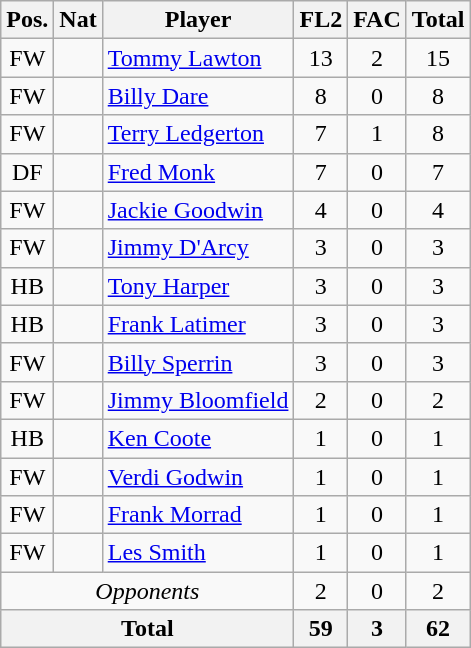<table class="wikitable"  style="text-align:center; border:1px #aaa solid;">
<tr>
<th>Pos.</th>
<th>Nat</th>
<th>Player</th>
<th>FL2</th>
<th>FAC</th>
<th>Total</th>
</tr>
<tr>
<td>FW</td>
<td></td>
<td style="text-align:left;"><a href='#'>Tommy Lawton</a></td>
<td>13</td>
<td>2</td>
<td>15</td>
</tr>
<tr>
<td>FW</td>
<td></td>
<td style="text-align:left;"><a href='#'>Billy Dare</a></td>
<td>8</td>
<td>0</td>
<td>8</td>
</tr>
<tr>
<td>FW</td>
<td></td>
<td style="text-align:left;"><a href='#'>Terry Ledgerton</a></td>
<td>7</td>
<td>1</td>
<td>8</td>
</tr>
<tr>
<td>DF</td>
<td></td>
<td style="text-align:left;"><a href='#'>Fred Monk</a></td>
<td>7</td>
<td>0</td>
<td>7</td>
</tr>
<tr>
<td>FW</td>
<td></td>
<td style="text-align:left;"><a href='#'>Jackie Goodwin</a></td>
<td>4</td>
<td>0</td>
<td>4</td>
</tr>
<tr>
<td>FW</td>
<td></td>
<td style="text-align:left;"><a href='#'>Jimmy D'Arcy</a></td>
<td>3</td>
<td>0</td>
<td>3</td>
</tr>
<tr>
<td>HB</td>
<td></td>
<td style="text-align:left;"><a href='#'>Tony Harper</a></td>
<td>3</td>
<td>0</td>
<td>3</td>
</tr>
<tr>
<td>HB</td>
<td></td>
<td style="text-align:left;"><a href='#'>Frank Latimer</a></td>
<td>3</td>
<td>0</td>
<td>3</td>
</tr>
<tr>
<td>FW</td>
<td></td>
<td style="text-align:left;"><a href='#'>Billy Sperrin</a></td>
<td>3</td>
<td>0</td>
<td>3</td>
</tr>
<tr>
<td>FW</td>
<td></td>
<td style="text-align:left;"><a href='#'>Jimmy Bloomfield</a></td>
<td>2</td>
<td>0</td>
<td>2</td>
</tr>
<tr>
<td>HB</td>
<td></td>
<td style="text-align:left;"><a href='#'>Ken Coote</a></td>
<td>1</td>
<td>0</td>
<td>1</td>
</tr>
<tr>
<td>FW</td>
<td></td>
<td style="text-align:left;"><a href='#'>Verdi Godwin</a></td>
<td>1</td>
<td>0</td>
<td>1</td>
</tr>
<tr>
<td>FW</td>
<td></td>
<td style="text-align:left;"><a href='#'>Frank Morrad</a></td>
<td>1</td>
<td>0</td>
<td>1</td>
</tr>
<tr>
<td>FW</td>
<td></td>
<td style="text-align:left;"><a href='#'>Les Smith</a></td>
<td>1</td>
<td>0</td>
<td>1</td>
</tr>
<tr>
<td colspan="3"><em>Opponents</em></td>
<td>2</td>
<td>0</td>
<td>2</td>
</tr>
<tr>
<th colspan="3">Total</th>
<th>59</th>
<th>3</th>
<th>62</th>
</tr>
</table>
